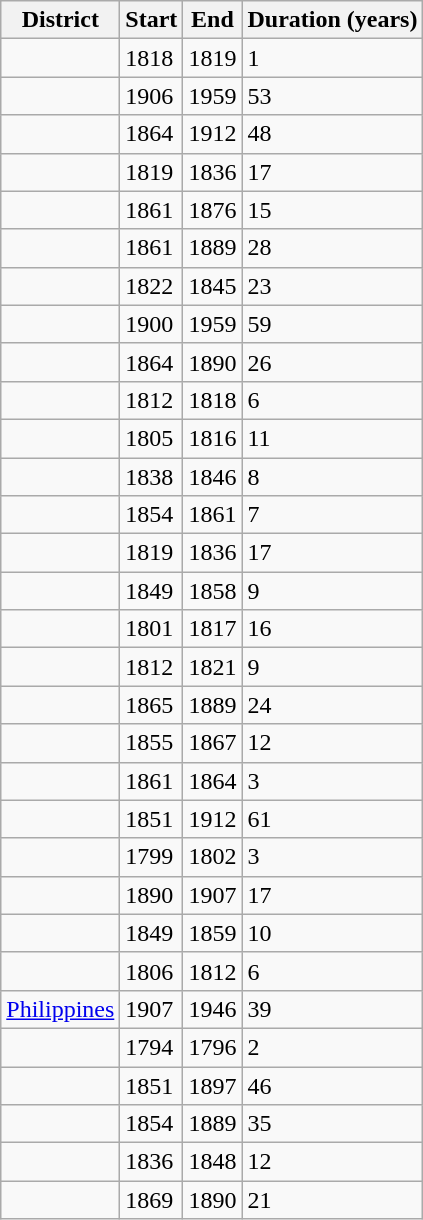<table class="wikitable sortable">
<tr>
<th scope="col">District</th>
<th scope="col">Start</th>
<th scope="col">End</th>
<th scope="col">Duration (years)</th>
</tr>
<tr>
<td scope="row"></td>
<td>1818</td>
<td>1819</td>
<td>1</td>
</tr>
<tr>
<td scope="row"></td>
<td>1906</td>
<td>1959</td>
<td>53</td>
</tr>
<tr>
<td scope="row"></td>
<td>1864</td>
<td>1912</td>
<td>48</td>
</tr>
<tr>
<td scope="row"></td>
<td>1819</td>
<td>1836</td>
<td>17</td>
</tr>
<tr>
<td scope="row"></td>
<td>1861</td>
<td>1876</td>
<td>15</td>
</tr>
<tr>
<td scope="row"></td>
<td>1861</td>
<td>1889</td>
<td>28</td>
</tr>
<tr>
<td scope="row"></td>
<td>1822</td>
<td>1845</td>
<td>23</td>
</tr>
<tr>
<td scope="row"></td>
<td>1900</td>
<td>1959</td>
<td>59</td>
</tr>
<tr>
<td scope="row"></td>
<td>1864</td>
<td>1890</td>
<td>26</td>
</tr>
<tr>
<td scope="row"></td>
<td>1812</td>
<td>1818</td>
<td>6</td>
</tr>
<tr>
<td scope="row"></td>
<td>1805</td>
<td>1816</td>
<td>11</td>
</tr>
<tr>
<td scope="row"></td>
<td>1838</td>
<td>1846</td>
<td>8</td>
</tr>
<tr>
<td scope="row"></td>
<td>1854</td>
<td>1861</td>
<td>7</td>
</tr>
<tr>
<td scope="row"></td>
<td>1819</td>
<td>1836</td>
<td>17</td>
</tr>
<tr>
<td scope="row"></td>
<td>1849</td>
<td>1858</td>
<td>9</td>
</tr>
<tr>
<td scope="row"></td>
<td>1801</td>
<td>1817</td>
<td>16</td>
</tr>
<tr>
<td scope="row"></td>
<td>1812</td>
<td>1821</td>
<td>9</td>
</tr>
<tr>
<td scope="row"></td>
<td>1865</td>
<td>1889</td>
<td>24</td>
</tr>
<tr>
<td scope="row"></td>
<td>1855</td>
<td>1867</td>
<td>12</td>
</tr>
<tr>
<td scope="row"></td>
<td>1861</td>
<td>1864</td>
<td>3</td>
</tr>
<tr>
<td scope="row"></td>
<td>1851</td>
<td>1912</td>
<td>61</td>
</tr>
<tr>
<td scope="row"></td>
<td>1799</td>
<td>1802</td>
<td>3</td>
</tr>
<tr>
<td scope="row"></td>
<td>1890</td>
<td>1907</td>
<td>17</td>
</tr>
<tr>
<td scope="row"></td>
<td>1849</td>
<td>1859</td>
<td>10</td>
</tr>
<tr>
<td scope="row"></td>
<td>1806</td>
<td>1812</td>
<td>6</td>
</tr>
<tr>
<td scope="row"><a href='#'>Philippines</a></td>
<td>1907</td>
<td>1946</td>
<td>39</td>
</tr>
<tr>
<td scope="row"></td>
<td>1794</td>
<td>1796</td>
<td>2</td>
</tr>
<tr>
<td scope="row"></td>
<td>1851</td>
<td>1897</td>
<td>46</td>
</tr>
<tr>
<td scope="row"></td>
<td>1854</td>
<td>1889</td>
<td>35</td>
</tr>
<tr>
<td scope="row"></td>
<td>1836</td>
<td>1848</td>
<td>12</td>
</tr>
<tr>
<td scope="row"></td>
<td>1869</td>
<td>1890</td>
<td>21</td>
</tr>
</table>
